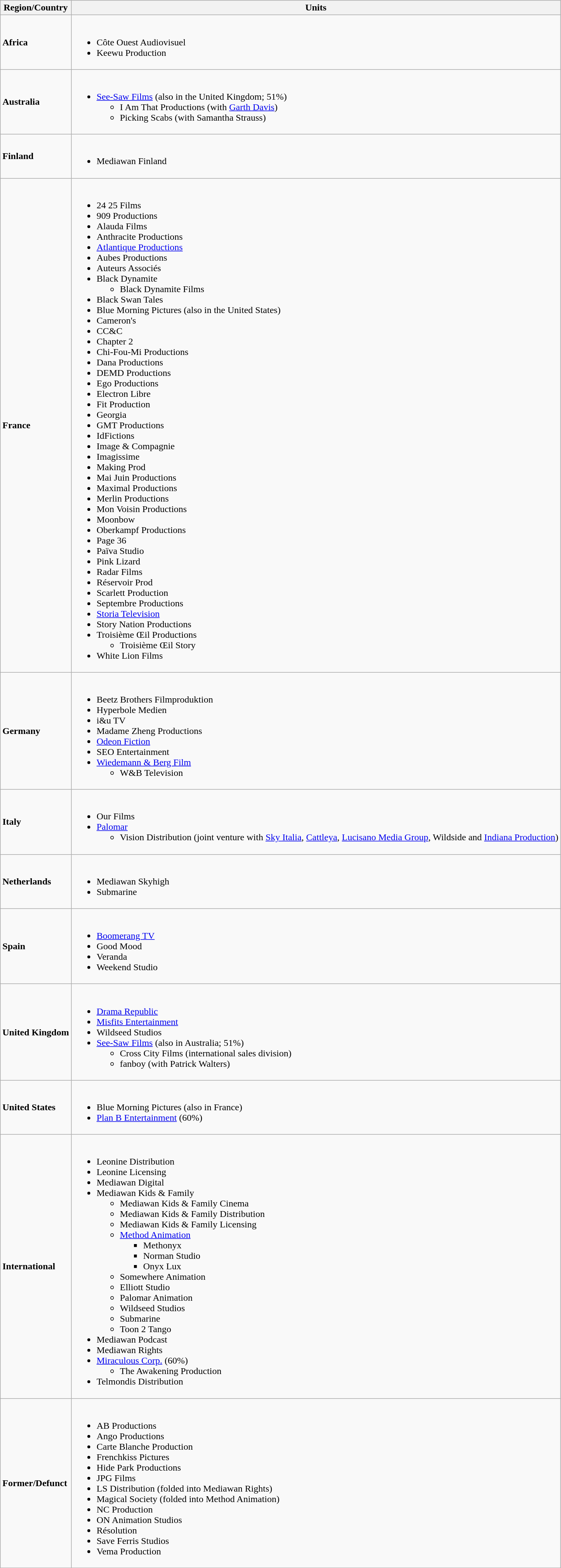<table class="wikitable">
<tr>
<th>Region/Country</th>
<th>Units</th>
</tr>
<tr>
<td><strong>Africa</strong></td>
<td><br><ul><li>Côte Ouest Audiovisuel</li><li>Keewu Production</li></ul></td>
</tr>
<tr>
<td><strong>Australia</strong></td>
<td><br><ul><li><a href='#'>See-Saw Films</a> (also in the United Kingdom; 51%)<ul><li>I Am That Productions (with <a href='#'>Garth Davis</a>)</li><li>Picking Scabs (with Samantha Strauss)</li></ul></li></ul></td>
</tr>
<tr>
<td><strong>Finland</strong></td>
<td><br><ul><li>Mediawan Finland</li></ul></td>
</tr>
<tr>
<td><strong>France</strong></td>
<td><br><ul><li>24 25 Films</li><li>909 Productions</li><li>Alauda Films</li><li>Anthracite Productions</li><li><a href='#'>Atlantique Productions</a></li><li>Aubes Productions</li><li>Auteurs Associés</li><li>Black Dynamite<ul><li>Black Dynamite Films</li></ul></li><li>Black Swan Tales</li><li>Blue Morning Pictures (also in the United States)</li><li>Cameron's</li><li>CC&C</li><li>Chapter 2</li><li>Chi-Fou-Mi Productions</li><li>Dana Productions</li><li>DEMD Productions</li><li>Ego Productions</li><li>Electron Libre</li><li>Fit Production</li><li>Georgia</li><li>GMT Productions</li><li>IdFictions</li><li>Image & Compagnie</li><li>Imagissime</li><li>Making Prod</li><li>Mai Juin Productions</li><li>Maximal Productions</li><li>Merlin Productions</li><li>Mon Voisin Productions</li><li>Moonbow</li><li>Oberkampf Productions</li><li>Page 36</li><li>Païva Studio</li><li>Pink Lizard</li><li>Radar Films</li><li>Réservoir Prod</li><li>Scarlett Production</li><li>Septembre Productions</li><li><a href='#'>Storia Television</a></li><li>Story Nation Productions</li><li>Troisième Œil Productions<ul><li>Troisième Œil Story</li></ul></li><li>White Lion Films</li></ul></td>
</tr>
<tr>
<td><strong>Germany</strong></td>
<td><br><ul><li>Beetz Brothers Filmproduktion</li><li>Hyperbole Medien</li><li>i&u TV</li><li>Madame Zheng Productions</li><li><a href='#'>Odeon Fiction</a></li><li>SEO Entertainment</li><li><a href='#'>Wiedemann & Berg Film</a><ul><li>W&B Television</li></ul></li></ul></td>
</tr>
<tr>
<td><strong>Italy</strong></td>
<td><br><ul><li>Our Films</li><li><a href='#'>Palomar</a><ul><li>Vision Distribution (joint venture with <a href='#'>Sky Italia</a>, <a href='#'>Cattleya</a>, <a href='#'>Lucisano Media Group</a>, Wildside and <a href='#'>Indiana Production</a>)</li></ul></li></ul></td>
</tr>
<tr>
<td><strong>Netherlands</strong></td>
<td><br><ul><li>Mediawan Skyhigh</li><li>Submarine</li></ul></td>
</tr>
<tr>
<td><strong>Spain</strong></td>
<td><br><ul><li><a href='#'>Boomerang TV</a></li><li>Good Mood</li><li>Veranda</li><li>Weekend Studio</li></ul></td>
</tr>
<tr>
<td><strong>United Kingdom</strong></td>
<td><br><ul><li><a href='#'>Drama Republic</a></li><li><a href='#'>Misfits Entertainment</a></li><li>Wildseed Studios</li><li><a href='#'>See-Saw Films</a> (also in Australia; 51%)<ul><li>Cross City Films (international sales division)</li><li>fanboy (with Patrick Walters)</li></ul></li></ul></td>
</tr>
<tr>
<td><strong>United States</strong></td>
<td><br><ul><li>Blue Morning Pictures (also in France)</li><li><a href='#'>Plan B Entertainment</a> (60%)</li></ul></td>
</tr>
<tr>
<td><strong>International</strong></td>
<td><br><ul><li>Leonine Distribution</li><li>Leonine Licensing</li><li>Mediawan Digital</li><li>Mediawan Kids & Family<ul><li>Mediawan Kids & Family Cinema</li><li>Mediawan Kids & Family Distribution</li><li>Mediawan Kids & Family Licensing</li><li><a href='#'>Method Animation</a><ul><li>Methonyx</li><li>Norman Studio</li><li>Onyx Lux</li></ul></li><li>Somewhere Animation</li><li>Elliott Studio</li><li>Palomar Animation</li><li>Wildseed Studios</li><li>Submarine</li><li>Toon 2 Tango</li></ul></li><li>Mediawan Podcast</li><li>Mediawan Rights</li><li><a href='#'>Miraculous Corp.</a> (60%)<ul><li>The Awakening Production</li></ul></li><li>Telmondis Distribution</li></ul></td>
</tr>
<tr>
<td><strong>Former/Defunct</strong></td>
<td><br><ul><li>AB Productions</li><li>Ango Productions</li><li>Carte Blanche Production</li><li>Frenchkiss Pictures</li><li>Hide Park Productions</li><li>JPG Films</li><li>LS Distribution (folded into Mediawan Rights)</li><li>Magical Society (folded into Method Animation)</li><li>NC Production</li><li>ON Animation Studios</li><li>Résolution</li><li>Save Ferris Studios</li><li>Vema Production</li></ul></td>
</tr>
</table>
